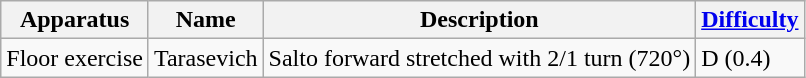<table class="wikitable">
<tr>
<th>Apparatus</th>
<th>Name</th>
<th>Description</th>
<th><a href='#'>Difficulty</a></th>
</tr>
<tr>
<td>Floor exercise</td>
<td>Tarasevich</td>
<td>Salto forward stretched with 2/1 turn (720°)</td>
<td>D (0.4)</td>
</tr>
</table>
